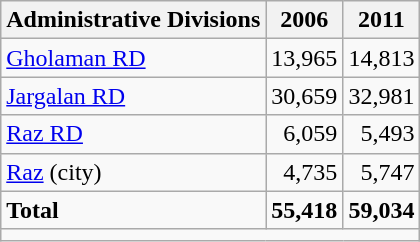<table class="wikitable">
<tr>
<th>Administrative Divisions</th>
<th>2006</th>
<th>2011</th>
</tr>
<tr>
<td><a href='#'>Gholaman RD</a></td>
<td style="text-align: right;">13,965</td>
<td style="text-align: right;">14,813</td>
</tr>
<tr>
<td><a href='#'>Jargalan RD</a></td>
<td style="text-align: right;">30,659</td>
<td style="text-align: right;">32,981</td>
</tr>
<tr>
<td><a href='#'>Raz RD</a></td>
<td style="text-align: right;">6,059</td>
<td style="text-align: right;">5,493</td>
</tr>
<tr>
<td><a href='#'>Raz</a> (city)</td>
<td style="text-align: right;">4,735</td>
<td style="text-align: right;">5,747</td>
</tr>
<tr>
<td><strong>Total</strong></td>
<td style="text-align: right;"><strong>55,418</strong></td>
<td style="text-align: right;"><strong>59,034</strong></td>
</tr>
<tr>
<td colspan=3></td>
</tr>
</table>
